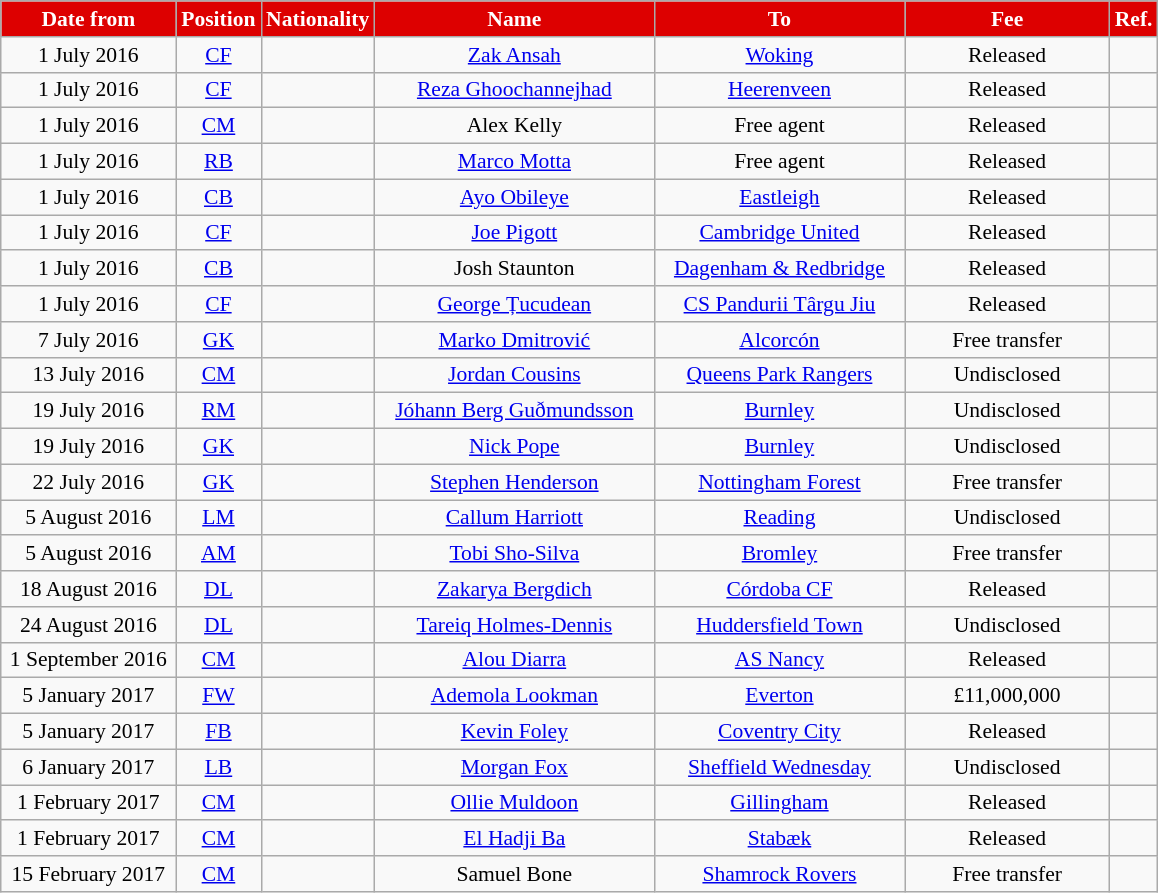<table class="wikitable"  style="text-align:center; font-size:90%; ">
<tr>
<th style="background:#DD0000; color:white; width:110px;">Date from</th>
<th style="background:#DD0000; color:white; width:50px;">Position</th>
<th style="background:#DD0000; color:white; width:50px;">Nationality</th>
<th style="background:#DD0000; color:white; width:180px;">Name</th>
<th style="background:#DD0000; color:white; width:160px;">To</th>
<th style="background:#DD0000; color:white; width:130px;">Fee</th>
<th style="background:#DD0000; color:white; width:25px;">Ref.</th>
</tr>
<tr>
<td>1 July 2016</td>
<td><a href='#'>CF</a></td>
<td></td>
<td><a href='#'>Zak Ansah</a></td>
<td><a href='#'>Woking</a> </td>
<td>Released</td>
<td></td>
</tr>
<tr>
<td>1 July 2016</td>
<td><a href='#'>CF</a></td>
<td></td>
<td><a href='#'>Reza Ghoochannejhad</a></td>
<td><a href='#'>Heerenveen</a> </td>
<td>Released</td>
<td></td>
</tr>
<tr>
<td>1 July 2016</td>
<td><a href='#'>CM</a></td>
<td></td>
<td>Alex Kelly</td>
<td>Free agent</td>
<td>Released</td>
<td></td>
</tr>
<tr>
<td>1 July 2016</td>
<td><a href='#'>RB</a></td>
<td></td>
<td><a href='#'>Marco Motta</a></td>
<td>Free agent</td>
<td>Released</td>
<td></td>
</tr>
<tr>
<td>1 July 2016</td>
<td><a href='#'>CB</a></td>
<td></td>
<td><a href='#'>Ayo Obileye</a></td>
<td><a href='#'>Eastleigh</a> </td>
<td>Released</td>
<td></td>
</tr>
<tr>
<td>1 July 2016</td>
<td><a href='#'>CF</a></td>
<td></td>
<td><a href='#'>Joe Pigott</a></td>
<td><a href='#'>Cambridge United</a> </td>
<td>Released</td>
<td></td>
</tr>
<tr>
<td>1 July 2016</td>
<td><a href='#'>CB</a></td>
<td></td>
<td>Josh Staunton</td>
<td><a href='#'>Dagenham & Redbridge</a> </td>
<td>Released</td>
<td></td>
</tr>
<tr>
<td>1 July 2016</td>
<td><a href='#'>CF</a></td>
<td></td>
<td><a href='#'>George Țucudean</a></td>
<td><a href='#'>CS Pandurii Târgu Jiu</a> </td>
<td>Released</td>
<td></td>
</tr>
<tr>
<td>7 July 2016</td>
<td><a href='#'>GK</a></td>
<td></td>
<td><a href='#'>Marko Dmitrović</a></td>
<td><a href='#'>Alcorcón</a></td>
<td>Free transfer</td>
<td></td>
</tr>
<tr>
<td>13 July 2016</td>
<td><a href='#'>CM</a></td>
<td></td>
<td><a href='#'>Jordan Cousins</a></td>
<td><a href='#'>Queens Park Rangers</a></td>
<td>Undisclosed</td>
<td></td>
</tr>
<tr>
<td>19 July 2016</td>
<td><a href='#'>RM</a></td>
<td></td>
<td><a href='#'>Jóhann Berg Guðmundsson</a></td>
<td><a href='#'>Burnley</a></td>
<td>Undisclosed</td>
<td></td>
</tr>
<tr>
<td>19 July 2016</td>
<td><a href='#'>GK</a></td>
<td></td>
<td><a href='#'>Nick Pope</a></td>
<td><a href='#'>Burnley</a></td>
<td>Undisclosed</td>
<td></td>
</tr>
<tr>
<td>22 July 2016</td>
<td><a href='#'>GK</a></td>
<td></td>
<td><a href='#'>Stephen Henderson</a></td>
<td><a href='#'>Nottingham Forest</a></td>
<td>Free transfer</td>
<td></td>
</tr>
<tr>
<td>5 August 2016</td>
<td><a href='#'>LM</a></td>
<td></td>
<td><a href='#'>Callum Harriott</a></td>
<td><a href='#'>Reading</a></td>
<td>Undisclosed</td>
<td></td>
</tr>
<tr>
<td>5 August 2016</td>
<td><a href='#'>AM</a></td>
<td></td>
<td><a href='#'>Tobi Sho-Silva</a></td>
<td><a href='#'>Bromley</a></td>
<td>Free transfer</td>
<td></td>
</tr>
<tr>
<td>18 August 2016</td>
<td><a href='#'>DL</a></td>
<td></td>
<td><a href='#'>Zakarya Bergdich</a></td>
<td><a href='#'>Córdoba CF</a> </td>
<td>Released</td>
<td></td>
</tr>
<tr>
<td>24 August 2016</td>
<td><a href='#'>DL</a></td>
<td></td>
<td><a href='#'>Tareiq Holmes-Dennis</a></td>
<td><a href='#'>Huddersfield Town</a></td>
<td>Undisclosed</td>
<td></td>
</tr>
<tr>
<td>1 September 2016</td>
<td><a href='#'>CM</a></td>
<td></td>
<td><a href='#'>Alou Diarra</a></td>
<td><a href='#'>AS Nancy</a> </td>
<td>Released</td>
<td></td>
</tr>
<tr>
<td>5 January 2017</td>
<td><a href='#'>FW</a></td>
<td></td>
<td><a href='#'>Ademola Lookman</a></td>
<td><a href='#'>Everton</a></td>
<td>£11,000,000</td>
<td></td>
</tr>
<tr>
<td>5 January 2017</td>
<td><a href='#'>FB</a></td>
<td></td>
<td><a href='#'>Kevin Foley</a></td>
<td><a href='#'>Coventry City</a> </td>
<td>Released</td>
<td></td>
</tr>
<tr>
<td>6 January 2017</td>
<td><a href='#'>LB</a></td>
<td></td>
<td><a href='#'>Morgan Fox</a></td>
<td><a href='#'>Sheffield Wednesday</a></td>
<td>Undisclosed</td>
<td></td>
</tr>
<tr>
<td>1 February 2017</td>
<td><a href='#'>CM</a></td>
<td></td>
<td><a href='#'>Ollie Muldoon</a></td>
<td><a href='#'>Gillingham</a> </td>
<td>Released</td>
<td></td>
</tr>
<tr>
<td>1 February 2017</td>
<td><a href='#'>CM</a></td>
<td></td>
<td><a href='#'>El Hadji Ba</a></td>
<td><a href='#'>Stabæk</a> </td>
<td>Released</td>
<td></td>
</tr>
<tr>
<td>15 February 2017</td>
<td><a href='#'>CM</a></td>
<td></td>
<td>Samuel Bone</td>
<td><a href='#'>Shamrock Rovers</a></td>
<td>Free transfer</td>
<td></td>
</tr>
</table>
